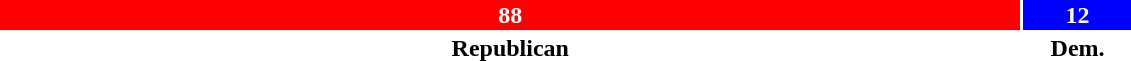<table style="width:60%; text-align:center;">
<tr style="color:white;">
<td style="background:red; width:85.0%;"><strong>88</strong></td>
<td style="background:blue; width:9.0%;"><strong>12</strong></td>
</tr>
<tr>
<td><span><strong>Republican</strong></span></td>
<td><span><strong>Dem.</strong></span></td>
</tr>
</table>
